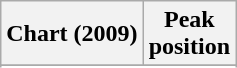<table class="wikitable plainrowheaders sortable" style="text-align:center;">
<tr>
<th scope="col">Chart (2009)</th>
<th scope="col">Peak<br>position</th>
</tr>
<tr>
</tr>
<tr>
</tr>
</table>
